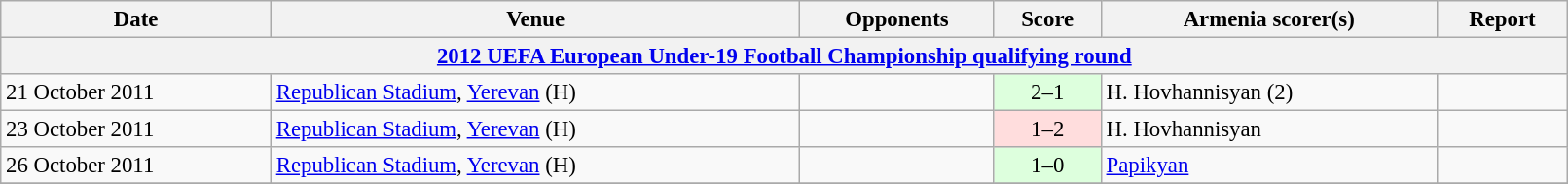<table class="wikitable" width=85%; style="font-size:95%;">
<tr>
<th>Date</th>
<th>Venue</th>
<th>Opponents</th>
<th>Score</th>
<th>Armenia scorer(s)</th>
<th>Report</th>
</tr>
<tr>
<th colspan=7><a href='#'>2012 UEFA European Under-19 Football Championship qualifying round</a></th>
</tr>
<tr>
<td>21 October 2011</td>
<td><a href='#'>Republican Stadium</a>, <a href='#'>Yerevan</a> (H)</td>
<td></td>
<td align=center bgcolor=ddffdd>2–1</td>
<td>H. Hovhannisyan (2)</td>
<td></td>
</tr>
<tr>
<td>23 October 2011</td>
<td><a href='#'>Republican Stadium</a>, <a href='#'>Yerevan</a> (H)</td>
<td></td>
<td align=center bgcolor=ffdddd>1–2</td>
<td>H. Hovhannisyan</td>
<td></td>
</tr>
<tr>
<td>26 October 2011</td>
<td><a href='#'>Republican Stadium</a>, <a href='#'>Yerevan</a> (H)</td>
<td></td>
<td align=center bgcolor=ddffdd>1–0</td>
<td><a href='#'>Papikyan</a></td>
<td></td>
</tr>
<tr>
</tr>
</table>
